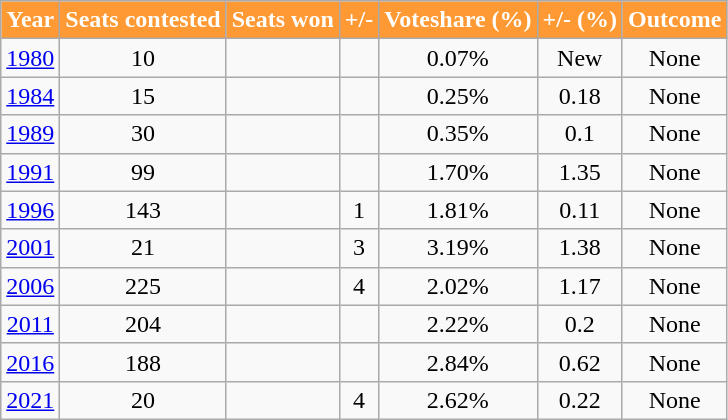<table class="wikitable sortable">
<tr>
<th style="background-color:#FF9933; color:white">Year</th>
<th style="background-color:#FF9933; color:white">Seats contested</th>
<th style="background-color:#FF9933; color:white">Seats won</th>
<th style="background-color:#FF9933; color:white">+/-</th>
<th style="background-color:#FF9933; color:white">Voteshare (%)</th>
<th style="background-color:#FF9933; color:white">+/- (%)</th>
<th style="background-color:#FF9933; color:white">Outcome</th>
</tr>
<tr style="text-align:center;">
<td><a href='#'>1980</a></td>
<td>10</td>
<td></td>
<td></td>
<td>0.07%</td>
<td>New</td>
<td>None</td>
</tr>
<tr style="text-align:center;">
<td><a href='#'>1984</a></td>
<td>15</td>
<td></td>
<td></td>
<td>0.25%</td>
<td> 0.18</td>
<td>None</td>
</tr>
<tr style="text-align:center;">
<td><a href='#'>1989</a></td>
<td>30</td>
<td></td>
<td></td>
<td>0.35%</td>
<td> 0.1</td>
<td>None</td>
</tr>
<tr style="text-align:center;">
<td><a href='#'>1991</a></td>
<td>99</td>
<td></td>
<td></td>
<td>1.70%</td>
<td> 1.35</td>
<td>None</td>
</tr>
<tr style="text-align:center;">
<td><a href='#'>1996</a></td>
<td>143</td>
<td></td>
<td> 1</td>
<td>1.81%</td>
<td> 0.11</td>
<td>None</td>
</tr>
<tr style="text-align:center;">
<td><a href='#'>2001</a></td>
<td>21</td>
<td></td>
<td> 3</td>
<td>3.19%</td>
<td> 1.38</td>
<td>None</td>
</tr>
<tr style="text-align:center;">
<td><a href='#'>2006</a></td>
<td>225</td>
<td></td>
<td> 4</td>
<td>2.02%</td>
<td> 1.17</td>
<td>None</td>
</tr>
<tr style="text-align:center;">
<td><a href='#'>2011</a></td>
<td>204</td>
<td></td>
<td></td>
<td>2.22%</td>
<td> 0.2</td>
<td>None</td>
</tr>
<tr style="text-align:center;">
<td><a href='#'>2016</a></td>
<td>188</td>
<td></td>
<td></td>
<td>2.84%</td>
<td> 0.62</td>
<td>None</td>
</tr>
<tr style="text-align:center;">
<td><a href='#'>2021</a></td>
<td>20</td>
<td></td>
<td> 4</td>
<td>2.62%</td>
<td> 0.22</td>
<td>None</td>
</tr>
</table>
